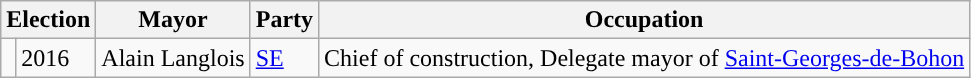<table class="wikitable">
<tr>
<th colspan="2">Election</th>
<th>Mayor</th>
<th>Party</th>
<th>Occupation</th>
</tr>
<tr>
<td style="background-color: "></td>
<td>2016</td>
<td>Alain Langlois</td>
<td><a href='#'>SE</a></td>
<td>Chief of construction, Delegate mayor of <a href='#'>Saint-Georges-de-Bohon</a></td>
</tr>
</table>
